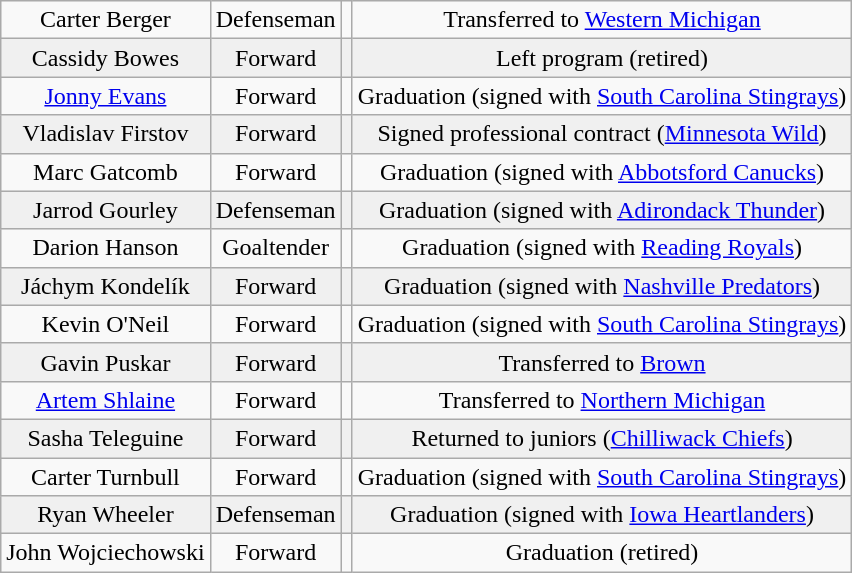<table class="wikitable">
<tr align="center" bgcolor="">
<td>Carter Berger</td>
<td>Defenseman</td>
<td></td>
<td>Transferred to <a href='#'>Western Michigan</a></td>
</tr>
<tr align="center" bgcolor="f0f0f0">
<td>Cassidy Bowes</td>
<td>Forward</td>
<td></td>
<td>Left program (retired)</td>
</tr>
<tr align="center" bgcolor="">
<td><a href='#'>Jonny Evans</a></td>
<td>Forward</td>
<td></td>
<td>Graduation (signed with <a href='#'>South Carolina Stingrays</a>)</td>
</tr>
<tr align="center" bgcolor="f0f0f0">
<td>Vladislav Firstov</td>
<td>Forward</td>
<td></td>
<td>Signed professional contract (<a href='#'>Minnesota Wild</a>)</td>
</tr>
<tr align="center" bgcolor="">
<td>Marc Gatcomb</td>
<td>Forward</td>
<td></td>
<td>Graduation (signed with <a href='#'>Abbotsford Canucks</a>)</td>
</tr>
<tr align="center" bgcolor="f0f0f0">
<td>Jarrod Gourley</td>
<td>Defenseman</td>
<td></td>
<td>Graduation (signed with <a href='#'>Adirondack Thunder</a>)</td>
</tr>
<tr align="center" bgcolor="">
<td>Darion Hanson</td>
<td>Goaltender</td>
<td></td>
<td>Graduation (signed with <a href='#'>Reading Royals</a>)</td>
</tr>
<tr align="center" bgcolor="f0f0f0">
<td>Jáchym Kondelík</td>
<td>Forward</td>
<td></td>
<td>Graduation (signed with <a href='#'>Nashville Predators</a>)</td>
</tr>
<tr align="center" bgcolor="">
<td>Kevin O'Neil</td>
<td>Forward</td>
<td></td>
<td>Graduation (signed with <a href='#'>South Carolina Stingrays</a>)</td>
</tr>
<tr align="center" bgcolor="f0f0f0">
<td>Gavin Puskar</td>
<td>Forward</td>
<td></td>
<td>Transferred to <a href='#'>Brown</a></td>
</tr>
<tr align="center" bgcolor="">
<td><a href='#'>Artem Shlaine</a></td>
<td>Forward</td>
<td></td>
<td>Transferred to <a href='#'>Northern Michigan</a></td>
</tr>
<tr align="center" bgcolor="f0f0f0">
<td>Sasha Teleguine</td>
<td>Forward</td>
<td></td>
<td>Returned to juniors (<a href='#'>Chilliwack Chiefs</a>)</td>
</tr>
<tr align="center" bgcolor="">
<td>Carter Turnbull</td>
<td>Forward</td>
<td></td>
<td>Graduation (signed with <a href='#'>South Carolina Stingrays</a>)</td>
</tr>
<tr align="center" bgcolor="f0f0f0">
<td>Ryan Wheeler</td>
<td>Defenseman</td>
<td></td>
<td>Graduation (signed with <a href='#'>Iowa Heartlanders</a>)</td>
</tr>
<tr align="center" bgcolor="">
<td>John Wojciechowski</td>
<td>Forward</td>
<td></td>
<td>Graduation (retired)</td>
</tr>
</table>
